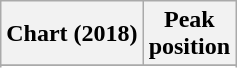<table class="wikitable sortable">
<tr>
<th>Chart (2018)</th>
<th>Peak<br>position</th>
</tr>
<tr>
</tr>
<tr>
</tr>
<tr>
</tr>
<tr>
</tr>
<tr>
</tr>
</table>
